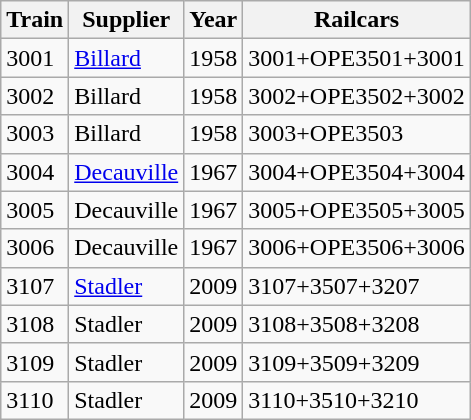<table class="wikitable">
<tr>
<th>Train</th>
<th>Supplier</th>
<th>Year</th>
<th>Railcars</th>
</tr>
<tr>
<td>3001</td>
<td><a href='#'>Billard</a></td>
<td>1958</td>
<td>3001+OPE3501+3001</td>
</tr>
<tr>
<td>3002</td>
<td>Billard</td>
<td>1958</td>
<td>3002+OPE3502+3002</td>
</tr>
<tr>
<td>3003</td>
<td>Billard</td>
<td>1958</td>
<td>3003+OPE3503</td>
</tr>
<tr>
<td>3004</td>
<td><a href='#'>Decauville</a></td>
<td>1967</td>
<td>3004+OPE3504+3004</td>
</tr>
<tr>
<td>3005</td>
<td>Decauville</td>
<td>1967</td>
<td>3005+OPE3505+3005</td>
</tr>
<tr>
<td>3006</td>
<td>Decauville</td>
<td>1967</td>
<td>3006+OPE3506+3006</td>
</tr>
<tr>
<td>3107</td>
<td><a href='#'>Stadler</a></td>
<td>2009</td>
<td>3107+3507+3207</td>
</tr>
<tr>
<td>3108</td>
<td>Stadler</td>
<td>2009</td>
<td>3108+3508+3208</td>
</tr>
<tr>
<td>3109</td>
<td>Stadler</td>
<td>2009</td>
<td>3109+3509+3209</td>
</tr>
<tr>
<td>3110</td>
<td>Stadler</td>
<td>2009</td>
<td>3110+3510+3210</td>
</tr>
</table>
